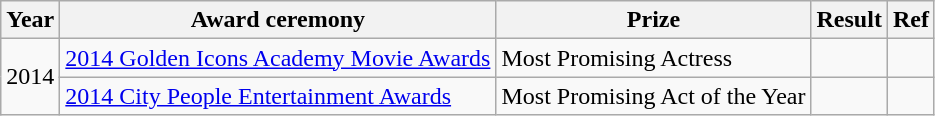<table class ="wikitable">
<tr>
<th>Year</th>
<th>Award ceremony</th>
<th>Prize</th>
<th>Result</th>
<th>Ref</th>
</tr>
<tr>
<td rowspan="2">2014</td>
<td><a href='#'>2014 Golden Icons Academy Movie Awards</a></td>
<td>Most Promising Actress</td>
<td></td>
<td></td>
</tr>
<tr>
<td><a href='#'>2014 City People Entertainment Awards</a></td>
<td>Most Promising Act of the Year</td>
<td></td>
<td></td>
</tr>
</table>
